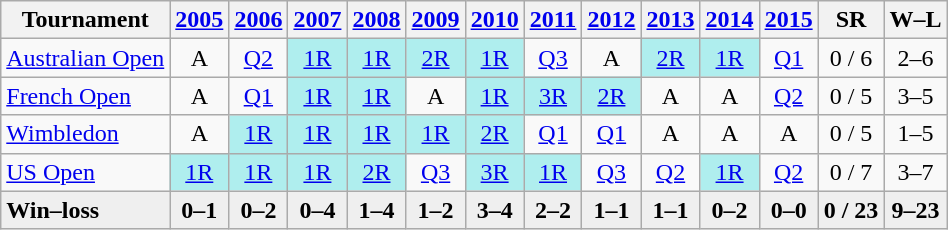<table class="wikitable" style="text-align:center;">
<tr>
<th>Tournament</th>
<th><a href='#'>2005</a></th>
<th><a href='#'>2006</a></th>
<th><a href='#'>2007</a></th>
<th><a href='#'>2008</a></th>
<th><a href='#'>2009</a></th>
<th><a href='#'>2010</a></th>
<th><a href='#'>2011</a></th>
<th><a href='#'>2012</a></th>
<th><a href='#'>2013</a></th>
<th><a href='#'>2014</a></th>
<th><a href='#'>2015</a></th>
<th>SR</th>
<th>W–L</th>
</tr>
<tr>
<td align="left"><a href='#'>Australian Open</a></td>
<td>A</td>
<td><a href='#'>Q2</a></td>
<td bgcolor="#afeeee"><a href='#'>1R</a></td>
<td bgcolor="#afeeee"><a href='#'>1R</a></td>
<td bgcolor="#afeeee"><a href='#'>2R</a></td>
<td bgcolor="#afeeee"><a href='#'>1R</a></td>
<td><a href='#'>Q3</a></td>
<td>A</td>
<td bgcolor="#afeeee"><a href='#'>2R</a></td>
<td bgcolor="#afeeee"><a href='#'>1R</a></td>
<td><a href='#'>Q1</a></td>
<td>0 / 6</td>
<td>2–6</td>
</tr>
<tr>
<td align="left"><a href='#'>French Open</a></td>
<td>A</td>
<td><a href='#'>Q1</a></td>
<td bgcolor="#afeeee"><a href='#'>1R</a></td>
<td bgcolor="#afeeee"><a href='#'>1R</a></td>
<td>A</td>
<td bgcolor="#afeeee"><a href='#'>1R</a></td>
<td bgcolor="#afeeee"><a href='#'>3R</a></td>
<td bgcolor="#afeeee"><a href='#'>2R</a></td>
<td>A</td>
<td>A</td>
<td><a href='#'>Q2</a></td>
<td>0 / 5</td>
<td>3–5</td>
</tr>
<tr>
<td align="left"><a href='#'>Wimbledon</a></td>
<td>A</td>
<td bgcolor="#afeeee"><a href='#'>1R</a></td>
<td bgcolor="#afeeee"><a href='#'>1R</a></td>
<td bgcolor="#afeeee"><a href='#'>1R</a></td>
<td bgcolor="#afeeee"><a href='#'>1R</a></td>
<td bgcolor="#afeeee"><a href='#'>2R</a></td>
<td><a href='#'>Q1</a></td>
<td><a href='#'>Q1</a></td>
<td>A</td>
<td>A</td>
<td>A</td>
<td>0 / 5</td>
<td>1–5</td>
</tr>
<tr>
<td align="left"><a href='#'>US Open</a></td>
<td bgcolor="#afeeee"><a href='#'>1R</a></td>
<td bgcolor="#afeeee"><a href='#'>1R</a></td>
<td bgcolor="#afeeee"><a href='#'>1R</a></td>
<td bgcolor="#afeeee"><a href='#'>2R</a></td>
<td><a href='#'>Q3</a></td>
<td bgcolor="#afeeee"><a href='#'>3R</a></td>
<td bgcolor="#afeeee"><a href='#'>1R</a></td>
<td><a href='#'>Q3</a></td>
<td><a href='#'>Q2</a></td>
<td bgcolor="#afeeee"><a href='#'>1R</a></td>
<td><a href='#'>Q2</a></td>
<td>0 / 7</td>
<td>3–7</td>
</tr>
<tr style="background:#efefef; font-weight:bold;">
<td style="text-align:left">Win–loss</td>
<td>0–1</td>
<td>0–2</td>
<td>0–4</td>
<td>1–4</td>
<td>1–2</td>
<td>3–4</td>
<td>2–2</td>
<td>1–1</td>
<td>1–1</td>
<td>0–2</td>
<td>0–0</td>
<td>0 / 23</td>
<td>9–23</td>
</tr>
</table>
